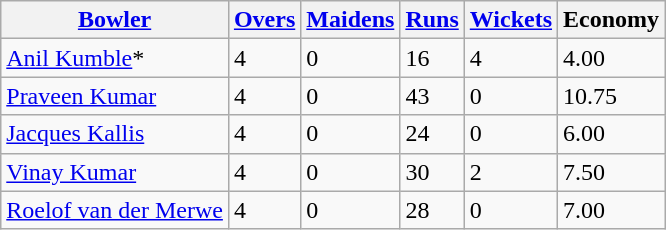<table class="wikitable">
<tr>
<th><a href='#'>Bowler</a></th>
<th><a href='#'>Overs</a></th>
<th><a href='#'>Maidens</a></th>
<th><a href='#'>Runs</a></th>
<th><a href='#'>Wickets</a></th>
<th>Economy</th>
</tr>
<tr>
<td><a href='#'>Anil Kumble</a>*</td>
<td>4</td>
<td>0</td>
<td>16</td>
<td>4</td>
<td>4.00</td>
</tr>
<tr>
<td><a href='#'>Praveen Kumar</a></td>
<td>4</td>
<td>0</td>
<td>43</td>
<td>0</td>
<td>10.75</td>
</tr>
<tr>
<td><a href='#'>Jacques Kallis</a></td>
<td>4</td>
<td>0</td>
<td>24</td>
<td>0</td>
<td>6.00</td>
</tr>
<tr>
<td><a href='#'>Vinay Kumar</a></td>
<td>4</td>
<td>0</td>
<td>30</td>
<td>2</td>
<td>7.50</td>
</tr>
<tr>
<td><a href='#'>Roelof van der Merwe</a></td>
<td>4</td>
<td>0</td>
<td>28</td>
<td>0</td>
<td>7.00</td>
</tr>
</table>
